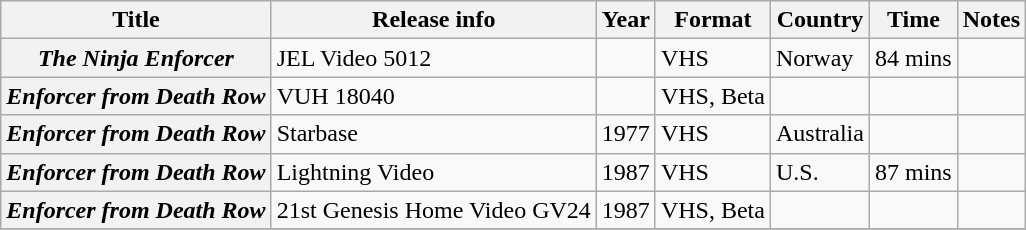<table class="wikitable plainrowheaders sortable">
<tr>
<th scope="col">Title</th>
<th scope="col">Release info</th>
<th scope="col">Year</th>
<th scope="col">Format</th>
<th scope="col">Country</th>
<th scope="col">Time</th>
<th scope="col" class="unsortable">Notes</th>
</tr>
<tr>
<th scope="row"><em>The Ninja Enforcer</em></th>
<td>JEL Video 5012</td>
<td></td>
<td>VHS</td>
<td>Norway</td>
<td>84 mins</td>
<td></td>
</tr>
<tr>
<th scope="row"><em>Enforcer from Death Row</em></th>
<td>VUH 18040</td>
<td></td>
<td>VHS, Beta</td>
<td></td>
<td></td>
<td></td>
</tr>
<tr>
<th scope="row"><em>Enforcer from Death Row</em></th>
<td>Starbase</td>
<td>1977</td>
<td>VHS</td>
<td>Australia</td>
<td></td>
<td></td>
</tr>
<tr>
<th scope="row"><em>Enforcer from Death Row</em></th>
<td>Lightning Video </td>
<td>1987</td>
<td>VHS</td>
<td>U.S.</td>
<td>87 mins</td>
<td></td>
</tr>
<tr>
<th scope="row"><em>Enforcer from Death Row</em></th>
<td>21st Genesis Home Video GV24</td>
<td>1987</td>
<td>VHS, Beta</td>
<td></td>
<td></td>
<td></td>
</tr>
<tr>
</tr>
</table>
